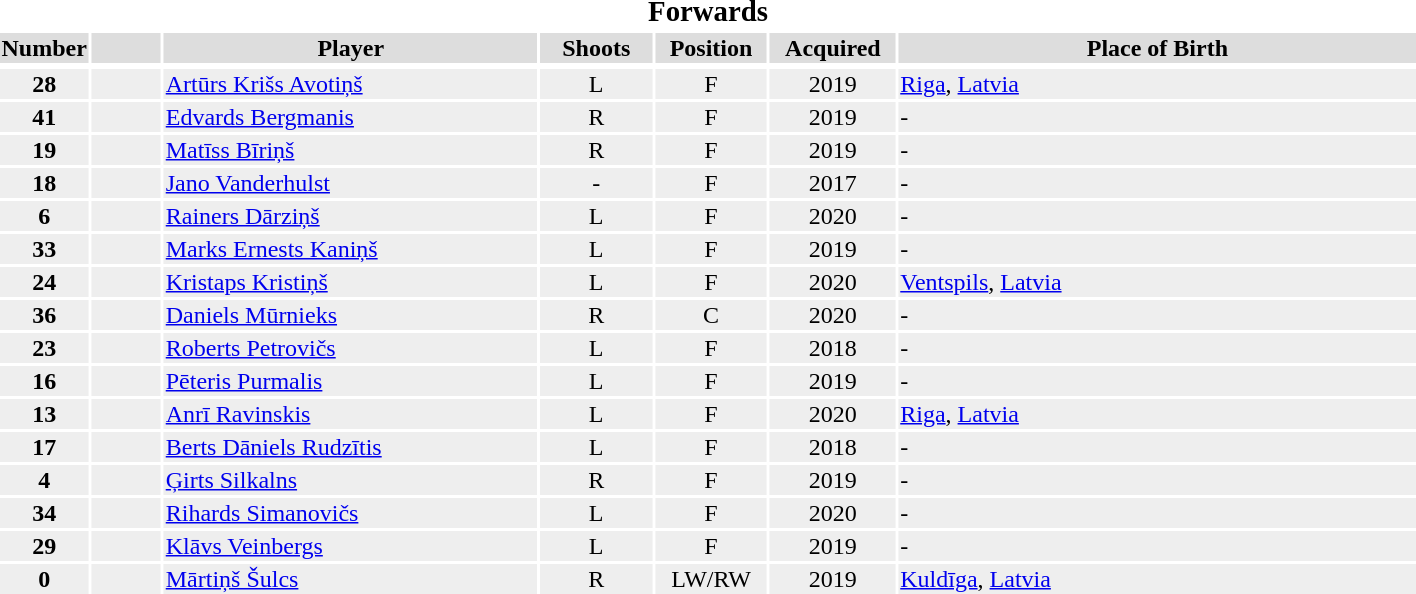<table width=75%>
<tr>
<th colspan=7><big>Forwards</big></th>
</tr>
<tr bgcolor="#dddddd">
<th width=5%>Number</th>
<th width=5%></th>
<th !width=15%>Player</th>
<th width=8%>Shoots</th>
<th width=8%>Position</th>
<th width=9%>Acquired</th>
<th width=37%>Place of Birth</th>
</tr>
<tr>
</tr>
<tr bgcolor="#eeeeee">
<td align=center><strong>28</strong></td>
<td align=center></td>
<td><a href='#'>Artūrs Krišs Avotiņš</a></td>
<td align=center>L</td>
<td align=center>F</td>
<td align=center>2019</td>
<td><a href='#'>Riga</a>, <a href='#'>Latvia</a></td>
</tr>
<tr bgcolor="#eeeeee">
<td align=center><strong>41</strong></td>
<td align=center></td>
<td><a href='#'>Edvards Bergmanis</a></td>
<td align=center>R</td>
<td align=center>F</td>
<td align=center>2019</td>
<td>-</td>
</tr>
<tr bgcolor="#eeeeee">
<td align=center><strong>19</strong></td>
<td align=center></td>
<td><a href='#'>Matīss Bīriņš</a></td>
<td align=center>R</td>
<td align=center>F</td>
<td align=center>2019</td>
<td>-</td>
</tr>
<tr bgcolor="#eeeeee">
<td align=center><strong>18</strong></td>
<td align=center></td>
<td><a href='#'>Jano Vanderhulst</a></td>
<td align=center>-</td>
<td align=center>F</td>
<td align=center>2017</td>
<td>-</td>
</tr>
<tr bgcolor="#eeeeee">
<td align=center><strong>6</strong></td>
<td align=center></td>
<td><a href='#'>Rainers Dārziņš</a></td>
<td align=center>L</td>
<td align=center>F</td>
<td align=center>2020</td>
<td>-</td>
</tr>
<tr bgcolor="#eeeeee">
<td align=center><strong>33</strong></td>
<td align=center></td>
<td><a href='#'>Marks Ernests Kaniņš</a></td>
<td align=center>L</td>
<td align=center>F</td>
<td align=center>2019</td>
<td>-</td>
</tr>
<tr bgcolor="#eeeeee">
<td align=center><strong>24</strong></td>
<td align=center></td>
<td><a href='#'>Kristaps Kristiņš</a></td>
<td align=center>L</td>
<td align=center>F</td>
<td align=center>2020</td>
<td><a href='#'>Ventspils</a>, <a href='#'>Latvia</a></td>
</tr>
<tr bgcolor="#eeeeee">
<td align=center><strong>36</strong></td>
<td align=center></td>
<td><a href='#'>Daniels Mūrnieks</a></td>
<td align=center>R</td>
<td align=center>C</td>
<td align=center>2020</td>
<td>-</td>
</tr>
<tr bgcolor="#eeeeee">
<td align=center><strong>23</strong></td>
<td align=center></td>
<td><a href='#'>Roberts Petrovičs</a></td>
<td align=center>L</td>
<td align=center>F</td>
<td align=center>2018</td>
<td>-</td>
</tr>
<tr bgcolor="#eeeeee">
<td align=center><strong>16</strong></td>
<td align=center></td>
<td><a href='#'>Pēteris Purmalis</a></td>
<td align=center>L</td>
<td align=center>F</td>
<td align=center>2019</td>
<td>-</td>
</tr>
<tr bgcolor="#eeeeee">
<td align=center><strong>13</strong></td>
<td align=center></td>
<td><a href='#'>Anrī Ravinskis</a></td>
<td align=center>L</td>
<td align=center>F</td>
<td align=center>2020</td>
<td><a href='#'>Riga</a>, <a href='#'>Latvia</a></td>
</tr>
<tr bgcolor="#eeeeee">
<td align=center><strong>17</strong></td>
<td align=center></td>
<td><a href='#'>Berts Dāniels Rudzītis</a></td>
<td align=center>L</td>
<td align=center>F</td>
<td align=center>2018</td>
<td>-</td>
</tr>
<tr bgcolor="#eeeeee">
<td align=center><strong>4</strong></td>
<td align=center></td>
<td><a href='#'>Ģirts Silkalns</a></td>
<td align=center>R</td>
<td align=center>F</td>
<td align=center>2019</td>
<td>-</td>
</tr>
<tr bgcolor="#eeeeee">
<td align=center><strong>34</strong></td>
<td align=center></td>
<td><a href='#'>Rihards Simanovičs</a></td>
<td align=center>L</td>
<td align=center>F</td>
<td align=center>2020</td>
<td>-</td>
</tr>
<tr bgcolor="#eeeeee">
<td align=center><strong>29</strong></td>
<td align=center></td>
<td><a href='#'>Klāvs Veinbergs</a></td>
<td align=center>L</td>
<td align=center>F</td>
<td align=center>2019</td>
<td>-</td>
</tr>
<tr bgcolor="#eeeeee">
<td align=center><strong>0</strong></td>
<td align=center></td>
<td><a href='#'>Mārtiņš Šulcs</a></td>
<td align=center>R</td>
<td align=center>LW/RW</td>
<td align=center>2019</td>
<td><a href='#'>Kuldīga</a>, <a href='#'>Latvia</a></td>
</tr>
</table>
